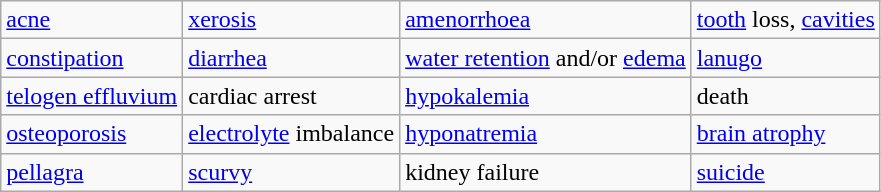<table class="wikitable">
<tr>
<td><a href='#'>acne</a></td>
<td><a href='#'>xerosis</a></td>
<td><a href='#'>amenorrhoea</a></td>
<td><a href='#'>tooth</a> loss, <a href='#'>cavities</a></td>
</tr>
<tr>
<td><a href='#'>constipation</a></td>
<td><a href='#'>diarrhea</a></td>
<td><a href='#'>water retention</a> and/or <a href='#'>edema</a></td>
<td><a href='#'>lanugo</a></td>
</tr>
<tr>
<td><a href='#'>telogen effluvium</a></td>
<td>cardiac arrest</td>
<td><a href='#'>hypokalemia</a></td>
<td>death</td>
</tr>
<tr>
<td><a href='#'>osteoporosis</a></td>
<td><a href='#'>electrolyte</a> imbalance</td>
<td><a href='#'>hyponatremia</a></td>
<td><a href='#'>brain atrophy</a></td>
</tr>
<tr>
<td><a href='#'>pellagra</a></td>
<td><a href='#'>scurvy</a></td>
<td>kidney failure</td>
<td><a href='#'>suicide</a></td>
</tr>
</table>
